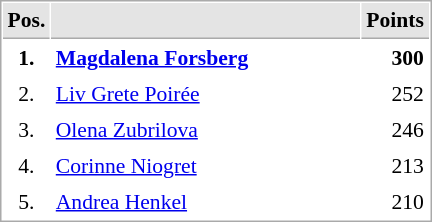<table cellspacing="1" cellpadding="3" style="border:1px solid #AAAAAA;font-size:90%">
<tr bgcolor="#E4E4E4">
<th style="border-bottom:1px solid #AAAAAA" width=10>Pos.</th>
<th style="border-bottom:1px solid #AAAAAA" width=200></th>
<th style="border-bottom:1px solid #AAAAAA" width=20>Points</th>
</tr>
<tr>
<td align="center"><strong>1.</strong></td>
<td> <strong><a href='#'>Magdalena Forsberg</a></strong></td>
<td align="right"><strong>300</strong></td>
</tr>
<tr>
<td align="center">2.</td>
<td> <a href='#'>Liv Grete Poirée</a></td>
<td align="right">252</td>
</tr>
<tr>
<td align="center">3.</td>
<td> <a href='#'>Olena Zubrilova</a></td>
<td align="right">246</td>
</tr>
<tr>
<td align="center">4.</td>
<td> <a href='#'>Corinne Niogret</a></td>
<td align="right">213</td>
</tr>
<tr>
<td align="center">5.</td>
<td> <a href='#'>Andrea Henkel</a></td>
<td align="right">210</td>
</tr>
</table>
